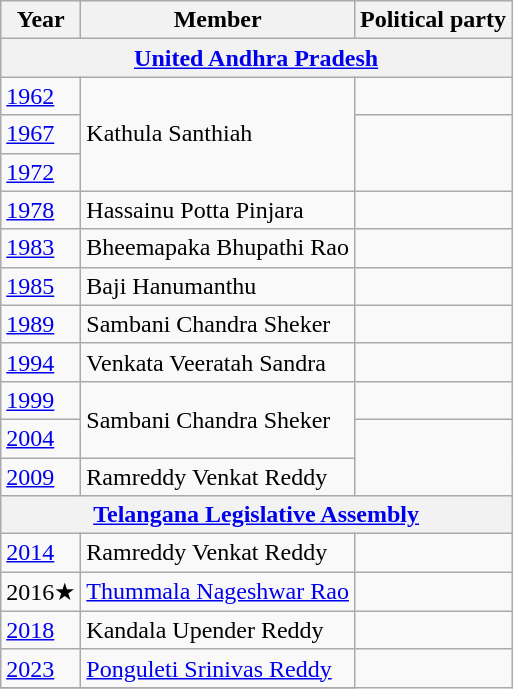<table class="wikitable sortable">
<tr>
<th>Year</th>
<th>Member</th>
<th colspan="2">Political party</th>
</tr>
<tr>
<th colspan=4><a href='#'>United Andhra Pradesh</a></th>
</tr>
<tr>
<td><a href='#'>1962</a></td>
<td rowspan=3>Kathula Santhiah</td>
<td></td>
</tr>
<tr>
<td><a href='#'>1967</a></td>
</tr>
<tr>
<td><a href='#'>1972</a></td>
</tr>
<tr>
<td><a href='#'>1978</a></td>
<td>Hassainu Potta Pinjara</td>
<td></td>
</tr>
<tr>
<td><a href='#'>1983</a></td>
<td>Bheemapaka Bhupathi Rao</td>
<td></td>
</tr>
<tr>
<td><a href='#'>1985</a></td>
<td>Baji Hanumanthu</td>
</tr>
<tr>
<td><a href='#'>1989</a></td>
<td>Sambani Chandra Sheker</td>
<td></td>
</tr>
<tr>
<td><a href='#'>1994</a></td>
<td>Venkata Veeratah Sandra</td>
<td></td>
</tr>
<tr>
<td><a href='#'>1999</a></td>
<td rowspan=2>Sambani Chandra Sheker</td>
<td></td>
</tr>
<tr>
<td><a href='#'>2004</a></td>
</tr>
<tr>
<td><a href='#'>2009</a></td>
<td>Ramreddy Venkat Reddy</td>
</tr>
<tr>
<th colspan=4><a href='#'>Telangana Legislative Assembly</a></th>
</tr>
<tr>
<td><a href='#'>2014</a></td>
<td>Ramreddy Venkat Reddy</td>
<td></td>
</tr>
<tr>
<td>2016★</td>
<td><a href='#'>Thummala Nageshwar Rao</a></td>
<td></td>
</tr>
<tr>
<td><a href='#'>2018</a></td>
<td>Kandala Upender Reddy</td>
<td></td>
</tr>
<tr>
<td><a href='#'>2023</a></td>
<td><a href='#'>Ponguleti Srinivas Reddy</a></td>
</tr>
<tr>
</tr>
</table>
